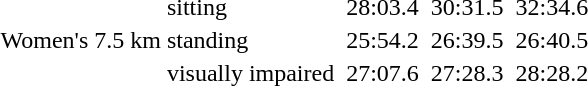<table>
<tr>
<td rowspan="3">Women's 7.5 km</td>
<td>sitting</td>
<td></td>
<td>28:03.4</td>
<td></td>
<td>30:31.5</td>
<td></td>
<td>32:34.6</td>
</tr>
<tr>
<td>standing</td>
<td></td>
<td>25:54.2</td>
<td></td>
<td>26:39.5</td>
<td></td>
<td>26:40.5</td>
</tr>
<tr>
<td>visually impaired</td>
<td></td>
<td>27:07.6</td>
<td></td>
<td>27:28.3</td>
<td></td>
<td>28:28.2</td>
</tr>
</table>
